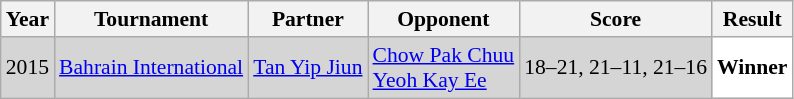<table class="sortable wikitable" style="font-size: 90%;">
<tr>
<th>Year</th>
<th>Tournament</th>
<th>Partner</th>
<th>Opponent</th>
<th>Score</th>
<th>Result</th>
</tr>
<tr style="background:#D5D5D5">
<td align="center">2015</td>
<td align="left"><a href='#'>Bahrain International</a></td>
<td align="left"> <a href='#'>Tan Yip Jiun</a></td>
<td align="left"> <a href='#'>Chow Pak Chuu</a> <br>  <a href='#'>Yeoh Kay Ee</a></td>
<td align="left">18–21, 21–11, 21–16</td>
<td style="text-align:left; background:white"> <strong>Winner</strong></td>
</tr>
</table>
